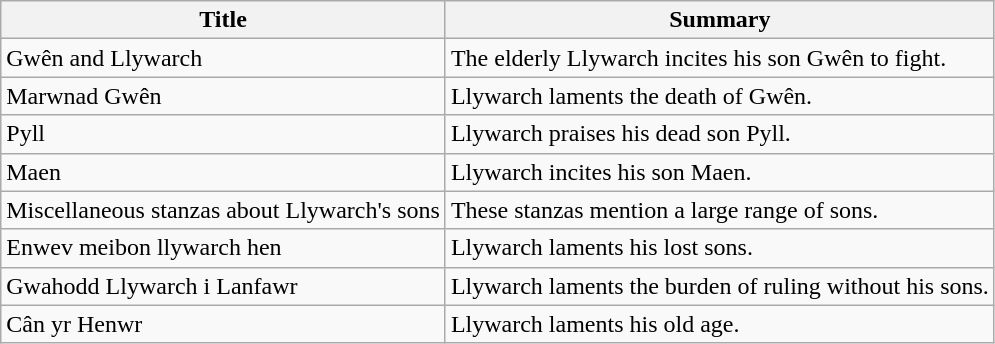<table class="wikitable">
<tr>
<th>Title</th>
<th>Summary</th>
</tr>
<tr>
<td>Gwên and Llywarch</td>
<td>The elderly Llywarch incites his son Gwên to fight.</td>
</tr>
<tr>
<td>Marwnad Gwên</td>
<td>Llywarch laments the death of Gwên.</td>
</tr>
<tr>
<td>Pyll</td>
<td>Llywarch praises his dead son Pyll.</td>
</tr>
<tr>
<td>Maen</td>
<td>Llywarch incites his son Maen.</td>
</tr>
<tr>
<td>Miscellaneous stanzas about Llywarch's sons</td>
<td>These stanzas mention a large range of sons.</td>
</tr>
<tr>
<td>Enwev meibon llywarch hen</td>
<td>Llywarch laments his lost sons.</td>
</tr>
<tr>
<td>Gwahodd Llywarch i Lanfawr</td>
<td>Llywarch laments the burden of ruling without his sons.</td>
</tr>
<tr>
<td>Cân yr Henwr</td>
<td>Llywarch laments his old age.</td>
</tr>
</table>
